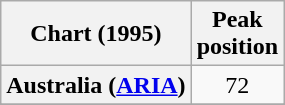<table class="wikitable sortable plainrowheaders" style="text-align:center">
<tr>
<th scope="col">Chart (1995)</th>
<th scope="col">Peak<br>position</th>
</tr>
<tr>
<th scope="row">Australia (<a href='#'>ARIA</a>)</th>
<td>72</td>
</tr>
<tr>
</tr>
<tr>
</tr>
</table>
